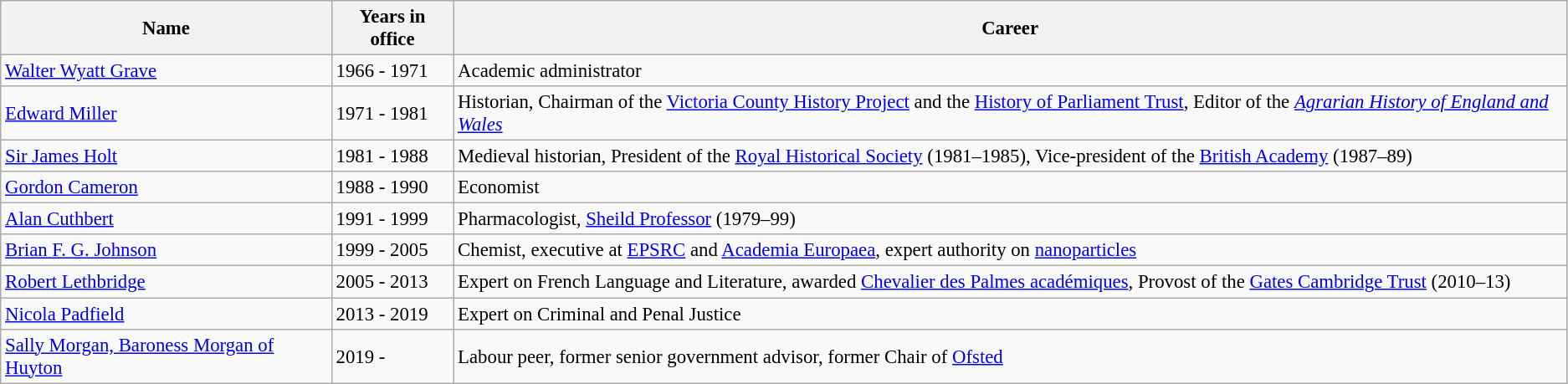<table class="wikitable" style="font-size: 95%;">
<tr>
<th>Name</th>
<th>Years in office</th>
<th>Career</th>
</tr>
<tr>
<td><a href='#'>Walter Wyatt Grave</a></td>
<td>1966 - 1971</td>
<td>Academic administrator</td>
</tr>
<tr>
<td><a href='#'>Edward Miller</a></td>
<td>1971 - 1981</td>
<td>Historian, Chairman of the <a href='#'>Victoria County History Project</a> and the <a href='#'>History of Parliament Trust</a>, Editor of the <em><a href='#'>Agrarian History of England and Wales</a></em></td>
</tr>
<tr>
<td><a href='#'>Sir James Holt</a></td>
<td>1981 - 1988</td>
<td>Medieval historian, President of the <a href='#'>Royal Historical Society</a> (1981–1985), Vice-president of the <a href='#'>British Academy</a> (1987–89)</td>
</tr>
<tr>
<td><a href='#'>Gordon Cameron</a></td>
<td>1988 - 1990</td>
<td>Economist</td>
</tr>
<tr>
<td><a href='#'>Alan Cuthbert</a></td>
<td>1991 - 1999</td>
<td>Pharmacologist, <a href='#'>Sheild Professor</a> (1979–99)</td>
</tr>
<tr>
<td><a href='#'>Brian F. G. Johnson</a></td>
<td>1999 - 2005</td>
<td>Chemist, executive at <a href='#'>EPSRC</a> and <a href='#'>Academia Europaea</a>, expert authority on <a href='#'>nanoparticles</a></td>
</tr>
<tr>
<td><a href='#'>Robert Lethbridge</a></td>
<td>2005 - 2013</td>
<td>Expert on French Language and Literature, awarded <a href='#'>Chevalier des Palmes académiques</a>, Provost of the <a href='#'>Gates Cambridge Trust</a> (2010–13)</td>
</tr>
<tr>
<td><a href='#'>Nicola Padfield</a></td>
<td>2013 - 2019</td>
<td>Expert on Criminal and Penal Justice</td>
</tr>
<tr>
<td><a href='#'>Sally Morgan, Baroness Morgan of Huyton</a></td>
<td>2019 -</td>
<td>Labour peer, former senior government advisor, former Chair of <a href='#'>Ofsted</a></td>
</tr>
</table>
